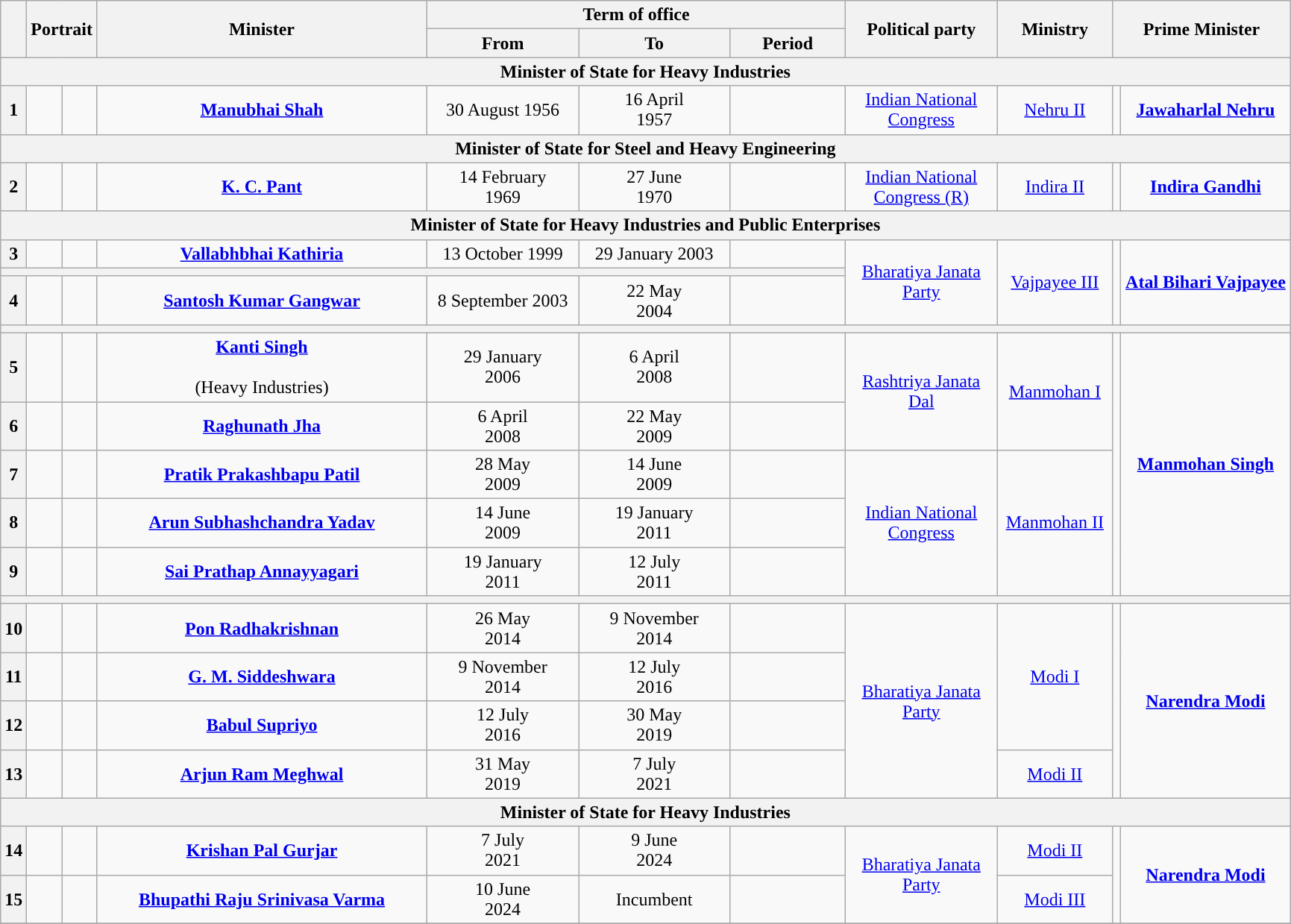<table class="wikitable" style="text-align:center">
<tr>
<th rowspan="2"></th>
<th rowspan="2" colspan="2">Portrait</th>
<th rowspan="2" style="width:18em">Minister<br></th>
<th colspan="3">Term of office</th>
<th rowspan="2" style="width:8em">Political party</th>
<th rowspan="2" style="width:6em">Ministry</th>
<th rowspan="2" colspan="2">Prime Minister</th>
</tr>
<tr>
<th style="width:8em">From</th>
<th style="width:8em">To</th>
<th style="width:6em">Period</th>
</tr>
<tr>
<th colspan="11">Minister of State for Heavy Industries</th>
</tr>
<tr>
<th>1</th>
<td></td>
<td></td>
<td><strong><a href='#'>Manubhai Shah</a></strong><br></td>
<td>30 August 1956</td>
<td>16 April<br>1957</td>
<td><strong></strong></td>
<td><a href='#'>Indian National Congress</a></td>
<td><a href='#'>Nehru II</a></td>
<td></td>
<td style="width:9em"><strong><a href='#'>Jawaharlal Nehru</a></strong></td>
</tr>
<tr>
<th colspan="11">Minister of State for Steel and Heavy Engineering</th>
</tr>
<tr>
<th>2</th>
<td></td>
<td></td>
<td><strong><a href='#'>K. C. Pant</a></strong><br></td>
<td>14 February<br>1969</td>
<td>27 June<br>1970</td>
<td><strong></strong></td>
<td><a href='#'>Indian National Congress (R)</a></td>
<td><a href='#'>Indira II</a></td>
<td></td>
<td><strong><a href='#'>Indira Gandhi</a></strong></td>
</tr>
<tr>
<th colspan="11">Minister of State for Heavy Industries and Public Enterprises</th>
</tr>
<tr>
<th>3</th>
<td></td>
<td></td>
<td><strong><a href='#'>Vallabhbhai Kathiria</a></strong><br></td>
<td>13 October 1999</td>
<td>29 January 2003</td>
<td><strong></strong></td>
<td rowspan="3"><a href='#'>Bharatiya Janata Party</a></td>
<td rowspan="3"><a href='#'>Vajpayee III</a></td>
<td rowspan="3"></td>
<td rowspan="3"><strong><a href='#'>Atal Bihari Vajpayee</a></strong></td>
</tr>
<tr>
<th colspan="7"></th>
</tr>
<tr>
<th>4</th>
<td></td>
<td></td>
<td><strong><a href='#'>Santosh Kumar Gangwar</a></strong><br></td>
<td>8 September 2003</td>
<td>22 May<br>2004</td>
<td><strong></strong></td>
</tr>
<tr>
<th colspan="11"></th>
</tr>
<tr>
<th>5</th>
<td style="background:"></td>
<td></td>
<td><strong><a href='#'>Kanti Singh</a></strong><br><br>(Heavy Industries)</td>
<td>29 January<br>2006</td>
<td>6 April<br>2008</td>
<td><strong></strong></td>
<td rowspan="2"><a href='#'>Rashtriya Janata Dal</a></td>
<td rowspan="2"><a href='#'>Manmohan I</a></td>
<td rowspan="5"></td>
<td rowspan="5"><strong><a href='#'>Manmohan Singh</a></strong></td>
</tr>
<tr>
<th>6</th>
<td style="background:"></td>
<td></td>
<td><strong><a href='#'>Raghunath Jha</a></strong><br></td>
<td>6 April<br>2008</td>
<td>22 May<br>2009</td>
<td><strong></strong></td>
</tr>
<tr>
<th>7</th>
<td></td>
<td></td>
<td><strong><a href='#'>Pratik Prakashbapu Patil</a></strong><br></td>
<td>28 May<br>2009</td>
<td>14 June<br>2009</td>
<td><strong></strong></td>
<td rowspan="3"><a href='#'>Indian National Congress</a></td>
<td rowspan="3"><a href='#'>Manmohan II</a></td>
</tr>
<tr>
<th>8</th>
<td></td>
<td></td>
<td><strong><a href='#'>Arun Subhashchandra Yadav</a></strong><br></td>
<td>14 June<br>2009</td>
<td>19 January<br>2011</td>
<td><strong></strong></td>
</tr>
<tr>
<th>9</th>
<td></td>
<td></td>
<td><strong><a href='#'>Sai Prathap Annayyagari</a></strong><br></td>
<td>19 January<br>2011</td>
<td>12 July<br>2011</td>
<td><strong></strong></td>
</tr>
<tr>
<th colspan="11"></th>
</tr>
<tr>
<th>10</th>
<td></td>
<td></td>
<td><strong><a href='#'>Pon Radhakrishnan</a></strong><br></td>
<td>26 May<br>2014</td>
<td>9 November<br>2014</td>
<td><strong></strong></td>
<td rowspan="4"><a href='#'>Bharatiya Janata Party</a></td>
<td rowspan="3"><a href='#'>Modi I</a></td>
<td rowspan="4"></td>
<td rowspan="4"><strong><a href='#'>Narendra Modi</a></strong></td>
</tr>
<tr>
<th>11</th>
<td></td>
<td></td>
<td><strong><a href='#'>G. M. Siddeshwara</a></strong><br></td>
<td>9 November<br>2014</td>
<td>12 July<br>2016</td>
<td><strong></strong></td>
</tr>
<tr>
<th>12</th>
<td></td>
<td></td>
<td><strong><a href='#'>Babul Supriyo</a></strong><br></td>
<td>12 July<br>2016</td>
<td>30 May<br>2019</td>
<td><strong></strong></td>
</tr>
<tr>
<th>13</th>
<td></td>
<td></td>
<td><strong><a href='#'>Arjun Ram Meghwal</a></strong><br></td>
<td>31 May<br>2019</td>
<td>7 July<br>2021</td>
<td><strong></strong></td>
<td><a href='#'>Modi II</a></td>
</tr>
<tr>
<th colspan="11">Minister of State for Heavy Industries</th>
</tr>
<tr>
<th>14</th>
<td></td>
<td></td>
<td><strong><a href='#'>Krishan Pal Gurjar</a></strong><br></td>
<td>7 July<br>2021</td>
<td>9 June<br>2024</td>
<td><strong></strong></td>
<td rowspan="2"><a href='#'>Bharatiya Janata Party</a></td>
<td><a href='#'>Modi II</a></td>
<td rowspan="2"></td>
<td rowspan="2"><strong><a href='#'>Narendra Modi</a></strong></td>
</tr>
<tr>
<th>15</th>
<td></td>
<td></td>
<td><strong><a href='#'>Bhupathi Raju Srinivasa Varma</a></strong><br></td>
<td>10 June<br>2024</td>
<td>Incumbent</td>
<td><strong></strong></td>
<td><a href='#'>Modi III</a></td>
</tr>
<tr>
</tr>
</table>
